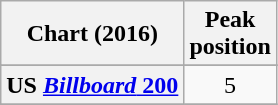<table class="wikitable sortable plainrowheaders" style="text-align:center">
<tr>
<th scope="col">Chart (2016)</th>
<th scope="col">Peak<br> position</th>
</tr>
<tr>
</tr>
<tr>
<th scope="row">US <a href='#'><em>Billboard</em> 200</a></th>
<td>5</td>
</tr>
<tr>
</tr>
</table>
